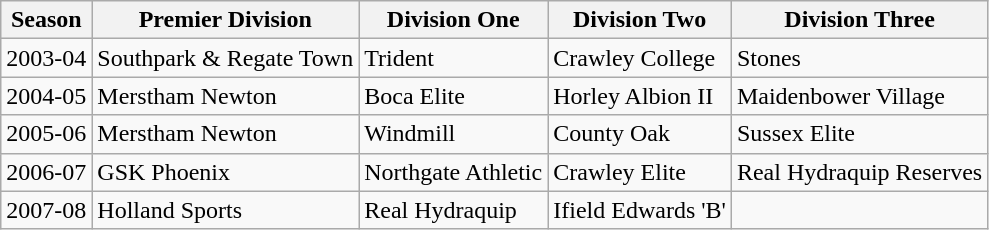<table class="wikitable">
<tr>
<th>Season</th>
<th>Premier Division</th>
<th>Division One</th>
<th>Division Two</th>
<th>Division Three</th>
</tr>
<tr>
<td>2003-04</td>
<td>Southpark & Regate Town</td>
<td>Trident</td>
<td>Crawley College</td>
<td>Stones</td>
</tr>
<tr>
<td>2004-05</td>
<td>Merstham Newton</td>
<td>Boca Elite</td>
<td>Horley Albion II</td>
<td>Maidenbower Village</td>
</tr>
<tr>
<td>2005-06</td>
<td>Merstham Newton</td>
<td>Windmill</td>
<td>County Oak</td>
<td>Sussex Elite</td>
</tr>
<tr>
<td>2006-07</td>
<td>GSK Phoenix</td>
<td>Northgate Athletic</td>
<td>Crawley Elite</td>
<td>Real Hydraquip Reserves</td>
</tr>
<tr>
<td>2007-08</td>
<td>Holland Sports</td>
<td>Real Hydraquip</td>
<td>Ifield Edwards 'B'</td>
</tr>
</table>
